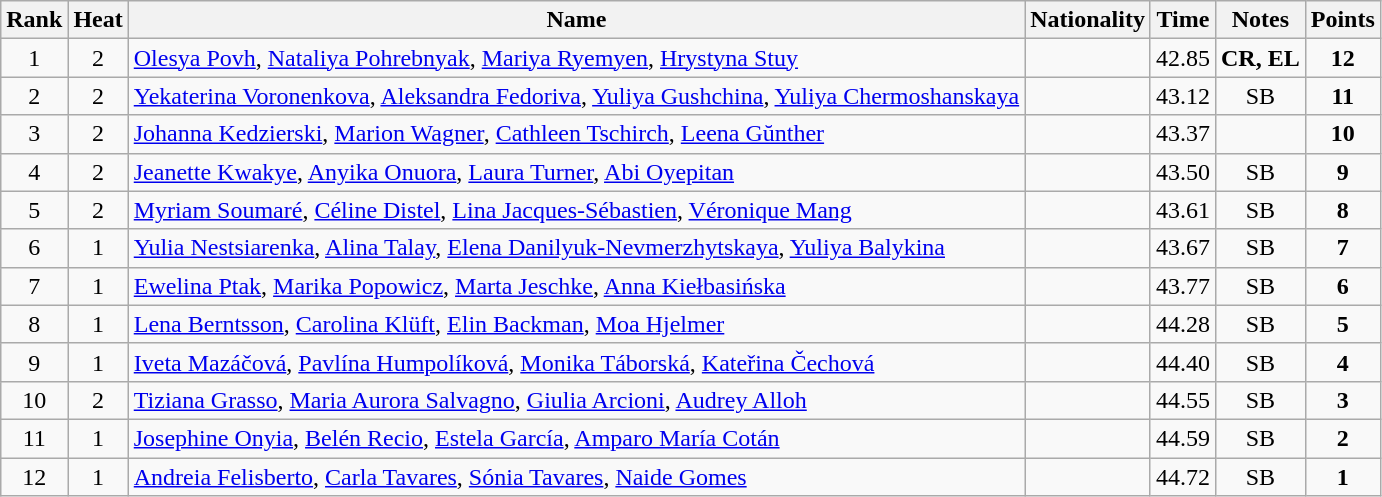<table class="wikitable sortable" style="text-align:center">
<tr>
<th>Rank</th>
<th>Heat</th>
<th>Name</th>
<th>Nationality</th>
<th>Time</th>
<th>Notes</th>
<th>Points</th>
</tr>
<tr>
<td>1</td>
<td>2</td>
<td align=left><a href='#'>Olesya Povh</a>, <a href='#'>Nataliya Pohrebnyak</a>, <a href='#'>Mariya Ryemyen</a>, <a href='#'>Hrystyna Stuy</a></td>
<td align=left></td>
<td>42.85</td>
<td><strong>CR, EL</strong></td>
<td><strong>12</strong></td>
</tr>
<tr>
<td>2</td>
<td>2</td>
<td align=left><a href='#'>Yekaterina Voronenkova</a>, <a href='#'>Aleksandra Fedoriva</a>, <a href='#'>Yuliya Gushchina</a>, <a href='#'>Yuliya Chermoshanskaya</a></td>
<td align=left></td>
<td>43.12</td>
<td>SB</td>
<td><strong>11</strong></td>
</tr>
<tr>
<td>3</td>
<td>2</td>
<td align=left><a href='#'>Johanna Kedzierski</a>, <a href='#'>Marion Wagner</a>, <a href='#'>Cathleen Tschirch</a>, <a href='#'>Leena Gŭnther</a></td>
<td align=left></td>
<td>43.37</td>
<td></td>
<td><strong>10</strong></td>
</tr>
<tr>
<td>4</td>
<td>2</td>
<td align=left><a href='#'>Jeanette Kwakye</a>, <a href='#'>Anyika Onuora</a>, <a href='#'>Laura Turner</a>, <a href='#'>Abi Oyepitan</a></td>
<td align=left></td>
<td>43.50</td>
<td>SB</td>
<td><strong>9</strong></td>
</tr>
<tr>
<td>5</td>
<td>2</td>
<td align=left><a href='#'>Myriam Soumaré</a>, <a href='#'>Céline Distel</a>, <a href='#'>Lina Jacques-Sébastien</a>, <a href='#'>Véronique Mang</a></td>
<td align=left></td>
<td>43.61</td>
<td>SB</td>
<td><strong>8</strong></td>
</tr>
<tr>
<td>6</td>
<td>1</td>
<td align=left><a href='#'>Yulia Nestsiarenka</a>, <a href='#'>Alina Talay</a>, <a href='#'>Elena Danilyuk-Nevmerzhytskaya</a>, <a href='#'>Yuliya Balykina</a></td>
<td align=left></td>
<td>43.67</td>
<td>SB</td>
<td><strong>7</strong></td>
</tr>
<tr>
<td>7</td>
<td>1</td>
<td align=left><a href='#'>Ewelina Ptak</a>, <a href='#'>Marika Popowicz</a>, <a href='#'>Marta Jeschke</a>, <a href='#'>Anna Kiełbasińska</a></td>
<td align=left></td>
<td>43.77</td>
<td>SB</td>
<td><strong>6</strong></td>
</tr>
<tr>
<td>8</td>
<td>1</td>
<td align=left><a href='#'>Lena Berntsson</a>, <a href='#'>Carolina Klüft</a>, <a href='#'>Elin Backman</a>, <a href='#'>Moa Hjelmer</a></td>
<td align=left></td>
<td>44.28</td>
<td>SB</td>
<td><strong>5</strong></td>
</tr>
<tr>
<td>9</td>
<td>1</td>
<td align=left><a href='#'>Iveta Mazáčová</a>, <a href='#'>Pavlína Humpolíková</a>, <a href='#'>Monika Táborská</a>, <a href='#'>Kateřina Čechová</a></td>
<td align=left></td>
<td>44.40</td>
<td>SB</td>
<td><strong>4</strong></td>
</tr>
<tr>
<td>10</td>
<td>2</td>
<td align=left><a href='#'>Tiziana Grasso</a>, <a href='#'>Maria Aurora Salvagno</a>, <a href='#'>Giulia Arcioni</a>, <a href='#'>Audrey Alloh</a></td>
<td align=left></td>
<td>44.55</td>
<td>SB</td>
<td><strong>3</strong></td>
</tr>
<tr>
<td>11</td>
<td>1</td>
<td align=left><a href='#'>Josephine Onyia</a>, <a href='#'>Belén Recio</a>, <a href='#'>Estela García</a>, <a href='#'>Amparo María Cotán</a></td>
<td align=left></td>
<td>44.59</td>
<td>SB</td>
<td><strong>2</strong></td>
</tr>
<tr>
<td>12</td>
<td>1</td>
<td align=left><a href='#'>Andreia Felisberto</a>, <a href='#'>Carla Tavares</a>, <a href='#'>Sónia Tavares</a>, <a href='#'>Naide Gomes</a></td>
<td align=left></td>
<td>44.72</td>
<td>SB</td>
<td><strong>1</strong></td>
</tr>
</table>
